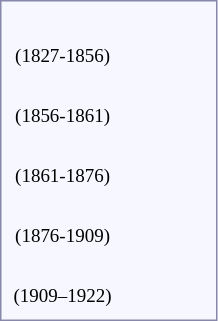<table style="border:1px solid #8888aa; background-color:#f7f8ff; padding:5px; font-size:95%; margin: 0px 12px 12px 0px; text-align:center;">
<tr>
<td rowspan=2><strong></strong><br><small>(1827-1856)</small></td>
<td colspan=2></td>
<td colspan=4></td>
<td colspan=2></td>
<td colspan=2></td>
<td colspan=2></td>
<td colspan=2></td>
<td colspan=2></td>
<td colspan=2></td>
</tr>
<tr style="text-align:center;">
<td colspan=2><br></td>
<td colspan=4><br></td>
<td colspan=2><br></td>
<td colspan=2><br></td>
<td colspan=2><br></td>
<td colspan=2><br></td>
<td colspan=2><br></td>
<td colspan=2><br></td>
<td colspan=2><br></td>
<td colspan=2><br></td>
</tr>
<tr style="text-align:center;">
<td rowspan=2><strong></strong><br><small>(1856-1861)</small></td>
<td colspan=2></td>
<td colspan=4></td>
<td colspan=2></td>
<td colspan=2></td>
<td colspan=2></td>
<td colspan=2></td>
<td colspan=2></td>
<td colspan=2></td>
<td colspan=2></td>
</tr>
<tr style="text-align:center;">
<td colspan=2><br></td>
<td colspan=4><br></td>
<td colspan=2><br></td>
<td colspan=2><br></td>
<td colspan=2><br></td>
<td colspan=2><br></td>
<td colspan=2><br></td>
<td colspan=2></td>
<td colspan=2><br></td>
</tr>
<tr style="text-align:center;">
<td rowspan=2><strong></strong><br><small>(1861-1876)</small></td>
<td colspan=2></td>
<td colspan=4></td>
<td colspan=2></td>
<td colspan=2></td>
<td colspan=2></td>
<td colspan=2></td>
<td colspan=2></td>
<td colspan=2></td>
<td colspan=2></td>
<td colspan=2></td>
</tr>
<tr style="text-align:center;">
<td colspan=2><br></td>
<td colspan=4><br></td>
<td colspan=2><br></td>
<td colspan=2><br></td>
<td colspan=2><br></td>
<td colspan=2><br></td>
<td colspan=2><br></td>
<td colspan=2></td>
<td colspan=2><br></td>
<td colspan=2><br></td>
</tr>
<tr style="text-align:center;">
<td rowspan=2><strong></strong><br><small>(1876-1909)</small></td>
<td colspan=2></td>
<td colspan=4></td>
<td colspan=2></td>
<td colspan=2 rowspan=2></td>
<td colspan=2></td>
<td colspan=2></td>
<td colspan=2></td>
<td colspan=1></td>
<td colspan=2></td>
<td colspan=1></td>
<td colspan=1></td>
<td colspan=1></td>
</tr>
<tr style="text-align:center;">
<td colspan=2><br></td>
<td colspan=4><br></td>
<td colspan=2><br></td>
<td colspan=2><br></td>
<td colspan=2><br></td>
<td colspan=2><br></td>
<td colspan=1><br></td>
<td colspan=1><br></td>
<td colspan=2><br></td>
<td colspan=1><br></td>
<td colspan=1><br></td>
</tr>
<tr style="text-align:center;">
<td rowspan=2><strong></strong><br><small>(1909–1922)</small></td>
<td colspan=2></td>
<td colspan=2></td>
<td colspan=2></td>
<td colspan=1></td>
<td colspan=2 rowspan=2></td>
<td colspan=1></td>
<td colspan=2></td>
<td colspan=2></td>
<td colspan=2></td>
<td colspan=2></td>
<td colspan=2></td>
<td colspan=1></td>
<td colspan=1></td>
<td colspan=1></td>
</tr>
<tr style="text-align:center;">
<td colspan=2><br></td>
<td colspan=2><br></td>
<td colspan=2><br></td>
<td colspan=1><br></td>
<td colspan=1><br></td>
<td colspan=2><br></td>
<td colspan=2><br></td>
<td colspan=2><br></td>
<td colspan=2><br></td>
<td colspan=2><br></td>
<td colspan=1><br></td>
<td colspan=1><br></td>
<td colspan=2><br></td>
</tr>
</table>
